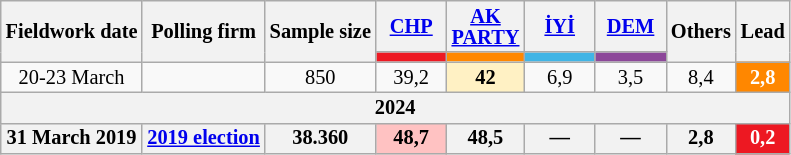<table class="wikitable mw-collapsible" style="text-align:center; font-size:85%; line-height:14px;">
<tr>
<th rowspan="2">Fieldwork date</th>
<th rowspan="2">Polling firm</th>
<th rowspan="2">Sample size</th>
<th style="width:3em;"><a href='#'>CHP</a></th>
<th style="width:3em;"><a href='#'>AK PARTY</a></th>
<th style="width:3em;"><a href='#'>İYİ</a></th>
<th style="width:3em;"><a href='#'>DEM</a></th>
<th rowspan="2">Others</th>
<th rowspan="2">Lead</th>
</tr>
<tr>
<th style="background:#ED1822;"></th>
<th style="background:#ff8700;"></th>
<th style="background:#40B4E5;"></th>
<th style="background:#8C4799;"></th>
</tr>
<tr>
<td>20-23 March</td>
<td></td>
<td>850</td>
<td>39,2</td>
<td style="background:#FFF1C4"><strong>42</strong></td>
<td>6,9</td>
<td>3,5</td>
<td>8,4</td>
<th style="background:#ff8700; color:white;">2,8</th>
</tr>
<tr>
<th colspan="9">2024</th>
</tr>
<tr>
<th>31 March 2019</th>
<th><a href='#'>2019 election</a></th>
<th>38.360</th>
<th style="background:#FFC2C2">48,7</th>
<th>48,5</th>
<th>—</th>
<th>—</th>
<th>2,8</th>
<th style="background:#ED1822; color:white;">0,2</th>
</tr>
</table>
